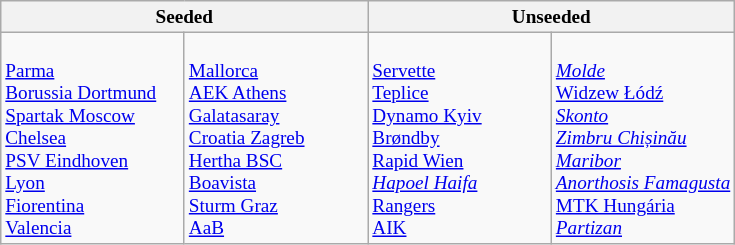<table class="wikitable" style="font-size:80%">
<tr>
<th colspan=2>Seeded</th>
<th colspan=2>Unseeded</th>
</tr>
<tr>
<td width=25% valign=top><br> <a href='#'>Parma</a><br>
 <a href='#'>Borussia Dortmund</a><br>
 <a href='#'>Spartak Moscow</a><br>
 <a href='#'>Chelsea</a><br>
 <a href='#'>PSV Eindhoven</a><br>
 <a href='#'>Lyon</a><br>
 <a href='#'>Fiorentina</a><br>
 <a href='#'>Valencia</a></td>
<td width=25% valign=top><br> <a href='#'>Mallorca</a><br>
 <a href='#'>AEK Athens</a><br>
 <a href='#'>Galatasaray</a> <br>
 <a href='#'>Croatia Zagreb</a><br>
 <a href='#'>Hertha BSC</a><br>
 <a href='#'>Boavista</a> <br>
 <a href='#'>Sturm Graz</a><br>
 <a href='#'>AaB</a></td>
<td width=25% valign=top><br> <a href='#'>Servette</a><br>
 <a href='#'>Teplice</a><br>
 <a href='#'>Dynamo Kyiv</a><br>
 <a href='#'>Brøndby</a><br>
 <a href='#'>Rapid Wien</a><br>
 <em><a href='#'>Hapoel Haifa</a></em><br>
 <a href='#'>Rangers</a><br>
 <a href='#'>AIK</a></td>
<td width=25% valign=top><br> <em><a href='#'>Molde</a></em><br>
 <a href='#'>Widzew Łódź</a><br>
 <em><a href='#'>Skonto</a></em><br>
 <em><a href='#'>Zimbru Chișinău</a></em><br>
 <em><a href='#'>Maribor</a></em><br>
 <em><a href='#'>Anorthosis Famagusta</a></em><br>
 <a href='#'>MTK Hungária</a><br>
 <em><a href='#'>Partizan</a></em></td>
</tr>
</table>
